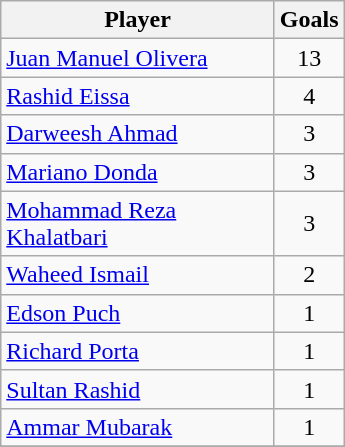<table class="wikitable" style="text-align: center;">
<tr>
<th width="175">Player</th>
<th width="20">Goals</th>
</tr>
<tr>
<td align=left> <a href='#'>Juan Manuel Olivera</a></td>
<td>13</td>
</tr>
<tr>
<td align=left> <a href='#'>Rashid Eissa</a></td>
<td>4</td>
</tr>
<tr>
<td align=left> <a href='#'>Darweesh Ahmad</a></td>
<td>3</td>
</tr>
<tr>
<td align=left> <a href='#'>Mariano Donda</a></td>
<td>3</td>
</tr>
<tr>
<td align=left> <a href='#'>Mohammad Reza Khalatbari</a></td>
<td>3</td>
</tr>
<tr>
<td align=left> <a href='#'>Waheed Ismail</a></td>
<td>2</td>
</tr>
<tr>
<td align=left> <a href='#'>Edson Puch</a></td>
<td>1</td>
</tr>
<tr>
<td align=left> <a href='#'>Richard Porta</a></td>
<td>1</td>
</tr>
<tr>
<td align=left> <a href='#'>Sultan Rashid</a></td>
<td>1</td>
</tr>
<tr>
<td align=left> <a href='#'>Ammar Mubarak</a></td>
<td>1</td>
</tr>
<tr>
</tr>
</table>
